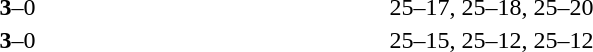<table>
<tr>
<th width=200></th>
<th width=80></th>
<th width=200></th>
<th width=220></th>
</tr>
<tr>
<td align=right><strong></strong></td>
<td align=center><strong>3</strong>–0</td>
<td></td>
<td>25–17, 25–18, 25–20</td>
</tr>
<tr>
<td align=right><strong></strong></td>
<td align=center><strong>3</strong>–0</td>
<td></td>
<td>25–15, 25–12, 25–12</td>
</tr>
</table>
